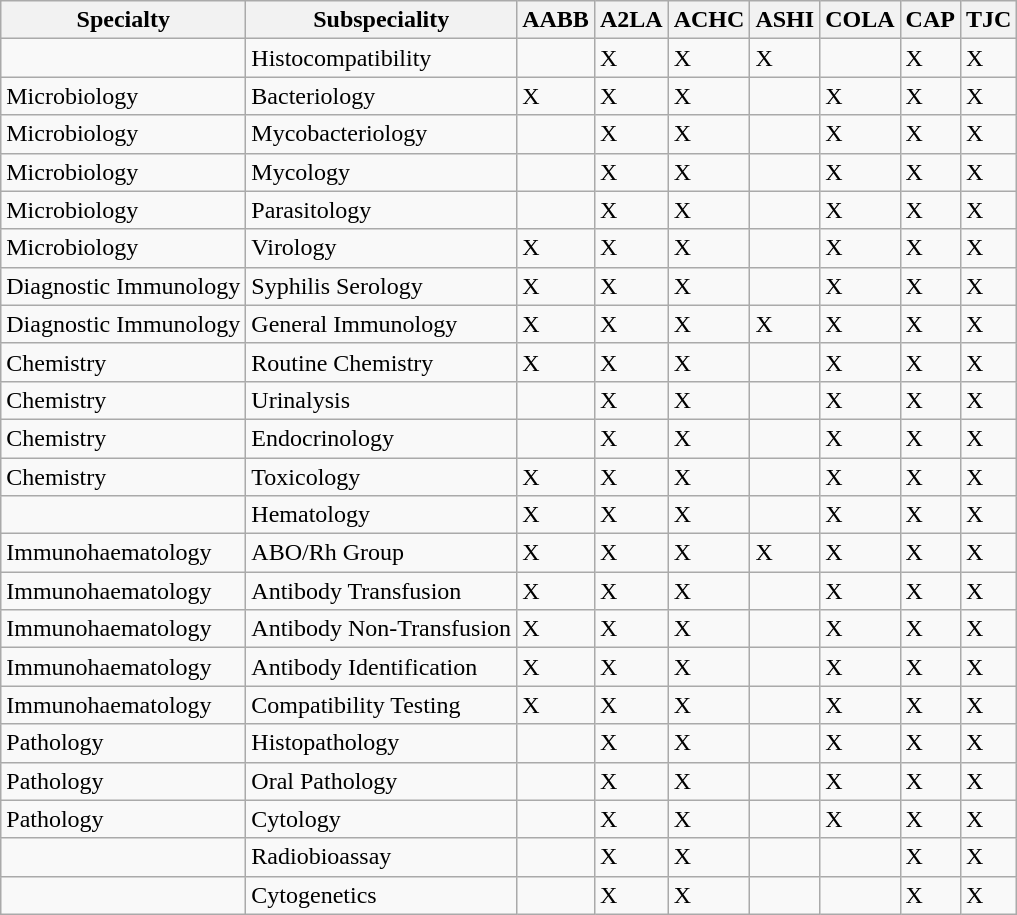<table class="wikitable sortable">
<tr>
<th>Specialty</th>
<th>Subspeciality</th>
<th>AABB</th>
<th>A2LA</th>
<th>ACHC</th>
<th>ASHI</th>
<th>COLA</th>
<th>CAP</th>
<th>TJC</th>
</tr>
<tr>
<td></td>
<td>Histocompatibility</td>
<td></td>
<td>X</td>
<td>X</td>
<td>X</td>
<td></td>
<td>X</td>
<td>X</td>
</tr>
<tr>
<td>Microbiology</td>
<td>Bacteriology</td>
<td>X</td>
<td>X</td>
<td>X</td>
<td></td>
<td>X</td>
<td>X</td>
<td>X</td>
</tr>
<tr>
<td>Microbiology</td>
<td>Mycobacteriology</td>
<td></td>
<td>X</td>
<td>X</td>
<td></td>
<td>X</td>
<td>X</td>
<td>X</td>
</tr>
<tr>
<td>Microbiology</td>
<td>Mycology</td>
<td></td>
<td>X</td>
<td>X</td>
<td></td>
<td>X</td>
<td>X</td>
<td>X</td>
</tr>
<tr>
<td>Microbiology</td>
<td>Parasitology</td>
<td></td>
<td>X</td>
<td>X</td>
<td></td>
<td>X</td>
<td>X</td>
<td>X</td>
</tr>
<tr>
<td>Microbiology</td>
<td>Virology</td>
<td>X</td>
<td>X</td>
<td>X</td>
<td></td>
<td>X</td>
<td>X</td>
<td>X</td>
</tr>
<tr>
<td>Diagnostic Immunology</td>
<td>Syphilis Serology</td>
<td>X</td>
<td>X</td>
<td>X</td>
<td></td>
<td>X</td>
<td>X</td>
<td>X</td>
</tr>
<tr>
<td>Diagnostic Immunology</td>
<td>General Immunology</td>
<td>X</td>
<td>X</td>
<td>X</td>
<td>X</td>
<td>X</td>
<td>X</td>
<td>X</td>
</tr>
<tr>
<td>Chemistry</td>
<td>Routine Chemistry</td>
<td>X</td>
<td>X</td>
<td>X</td>
<td></td>
<td>X</td>
<td>X</td>
<td>X</td>
</tr>
<tr>
<td>Chemistry</td>
<td>Urinalysis</td>
<td></td>
<td>X</td>
<td>X</td>
<td></td>
<td>X</td>
<td>X</td>
<td>X</td>
</tr>
<tr>
<td>Chemistry</td>
<td>Endocrinology</td>
<td></td>
<td>X</td>
<td>X</td>
<td></td>
<td>X</td>
<td>X</td>
<td>X</td>
</tr>
<tr>
<td>Chemistry</td>
<td>Toxicology</td>
<td>X</td>
<td>X</td>
<td>X</td>
<td></td>
<td>X</td>
<td>X</td>
<td>X</td>
</tr>
<tr>
<td></td>
<td>Hematology</td>
<td>X</td>
<td>X</td>
<td>X</td>
<td></td>
<td>X</td>
<td>X</td>
<td>X</td>
</tr>
<tr>
<td>Immunohaematology</td>
<td>ABO/Rh Group</td>
<td>X</td>
<td>X</td>
<td>X</td>
<td>X</td>
<td>X</td>
<td>X</td>
<td>X</td>
</tr>
<tr>
<td>Immunohaematology</td>
<td>Antibody Transfusion</td>
<td>X</td>
<td>X</td>
<td>X</td>
<td></td>
<td>X</td>
<td>X</td>
<td>X</td>
</tr>
<tr>
<td>Immunohaematology</td>
<td>Antibody Non-Transfusion</td>
<td>X</td>
<td>X</td>
<td>X</td>
<td></td>
<td>X</td>
<td>X</td>
<td>X</td>
</tr>
<tr>
<td>Immunohaematology</td>
<td>Antibody Identification</td>
<td>X</td>
<td>X</td>
<td>X</td>
<td></td>
<td>X</td>
<td>X</td>
<td>X</td>
</tr>
<tr>
<td>Immunohaematology</td>
<td>Compatibility Testing</td>
<td>X</td>
<td>X</td>
<td>X</td>
<td></td>
<td>X</td>
<td>X</td>
<td>X</td>
</tr>
<tr>
<td>Pathology</td>
<td>Histopathology</td>
<td></td>
<td>X</td>
<td>X</td>
<td></td>
<td>X</td>
<td>X</td>
<td>X</td>
</tr>
<tr>
<td>Pathology</td>
<td>Oral Pathology</td>
<td></td>
<td>X</td>
<td>X</td>
<td></td>
<td>X</td>
<td>X</td>
<td>X</td>
</tr>
<tr>
<td>Pathology</td>
<td>Cytology</td>
<td></td>
<td>X</td>
<td>X</td>
<td></td>
<td>X</td>
<td>X</td>
<td>X</td>
</tr>
<tr>
<td></td>
<td>Radiobioassay</td>
<td></td>
<td>X</td>
<td>X</td>
<td></td>
<td></td>
<td>X</td>
<td>X</td>
</tr>
<tr>
<td></td>
<td>Cytogenetics</td>
<td></td>
<td>X</td>
<td>X</td>
<td></td>
<td></td>
<td>X</td>
<td>X</td>
</tr>
</table>
